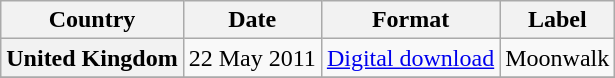<table class="wikitable plainrowheaders">
<tr>
<th scope="col">Country</th>
<th scope="col">Date</th>
<th scope="col">Format</th>
<th scope="col">Label</th>
</tr>
<tr>
<th scope="row">United Kingdom</th>
<td>22 May 2011</td>
<td><a href='#'>Digital download</a></td>
<td>Moonwalk</td>
</tr>
<tr>
</tr>
</table>
